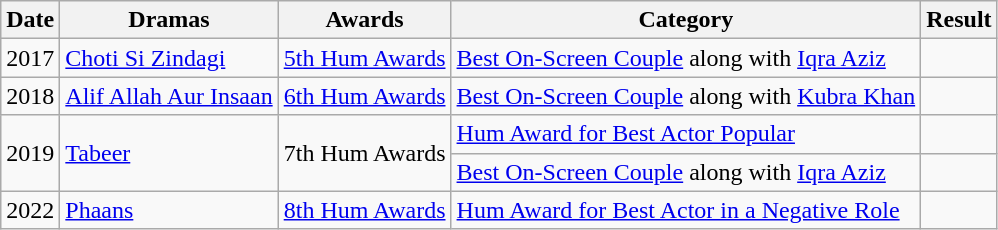<table class="wikitable plainrowheaders sortable">
<tr>
<th scope="col">Date</th>
<th scope="col">Dramas</th>
<th scope="col">Awards</th>
<th scope="col">Category</th>
<th scope="col">Result</th>
</tr>
<tr>
<td>2017</td>
<td><a href='#'>Choti Si Zindagi</a></td>
<td><a href='#'>5th Hum Awards</a></td>
<td><a href='#'>Best On-Screen Couple</a> along with <a href='#'>Iqra Aziz</a></td>
<td></td>
</tr>
<tr>
<td>2018</td>
<td><a href='#'>Alif Allah Aur Insaan</a></td>
<td><a href='#'>6th Hum Awards</a></td>
<td><a href='#'>Best On-Screen Couple</a> along with <a href='#'>Kubra Khan</a></td>
<td></td>
</tr>
<tr>
<td rowspan=2>2019</td>
<td rowspan=2><a href='#'>Tabeer</a></td>
<td rowspan=2>7th Hum Awards</td>
<td><a href='#'>Hum Award for Best Actor Popular</a></td>
<td></td>
</tr>
<tr>
<td><a href='#'>Best On-Screen Couple</a> along with <a href='#'>Iqra Aziz</a></td>
<td></td>
</tr>
<tr>
<td>2022</td>
<td><a href='#'>Phaans</a></td>
<td><a href='#'>8th Hum Awards</a></td>
<td><a href='#'>Hum Award for Best Actor in a Negative Role</a></td>
<td></td>
</tr>
</table>
